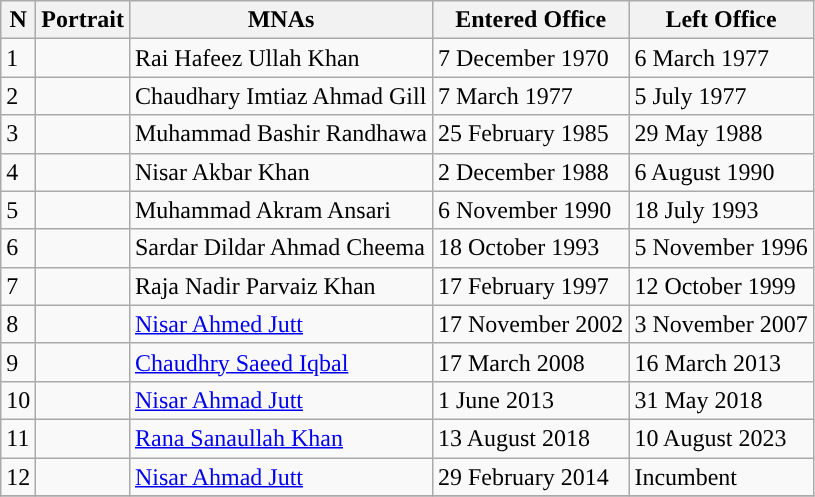<table class="wikitable">
<tr>
<th>N</th>
<th>Portrait</th>
<th align=center>MNAs</th>
<th align=center>Entered Office</th>
<th align=center>Left Office</th>
</tr>
<tr>
<td>1</td>
<td></td>
<td>Rai Hafeez Ullah Khan</td>
<td>7 December 1970</td>
<td>6 March 1977</td>
</tr>
<tr>
<td>2</td>
<td></td>
<td>Chaudhary Imtiaz Ahmad Gill</td>
<td>7 March 1977</td>
<td>5 July 1977</td>
</tr>
<tr>
<td>3</td>
<td></td>
<td>Muhammad Bashir Randhawa</td>
<td>25 February 1985</td>
<td>29 May 1988</td>
</tr>
<tr>
<td>4</td>
<td></td>
<td>Nisar Akbar Khan</td>
<td>2 December 1988</td>
<td>6 August 1990</td>
</tr>
<tr>
<td>5</td>
<td></td>
<td>Muhammad Akram Ansari</td>
<td>6 November 1990</td>
<td>18 July 1993</td>
</tr>
<tr>
<td>6</td>
<td></td>
<td>Sardar Dildar Ahmad Cheema</td>
<td>18 October 1993</td>
<td>5 November 1996</td>
</tr>
<tr>
<td>7</td>
<td></td>
<td>Raja Nadir Parvaiz Khan</td>
<td>17 February 1997</td>
<td>12 October 1999</td>
</tr>
<tr>
<td>8</td>
<td></td>
<td><a href='#'>Nisar Ahmed Jutt</a></td>
<td>17 November 2002</td>
<td>3 November 2007</td>
</tr>
<tr>
<td>9</td>
<td></td>
<td><a href='#'>Chaudhry Saeed Iqbal</a></td>
<td>17 March 2008</td>
<td>16 March 2013</td>
</tr>
<tr>
<td>10</td>
<td></td>
<td><a href='#'>Nisar Ahmad Jutt</a></td>
<td>1 June 2013</td>
<td>31 May 2018</td>
</tr>
<tr>
<td>11</td>
<td></td>
<td><a href='#'>Rana Sanaullah Khan</a></td>
<td>13 August 2018</td>
<td>10 August 2023</td>
</tr>
<tr>
<td>12</td>
<td></td>
<td><a href='#'>Nisar Ahmad Jutt</a></td>
<td>29 February 2014</td>
<td>Incumbent</td>
</tr>
<tr>
</tr>
</table>
